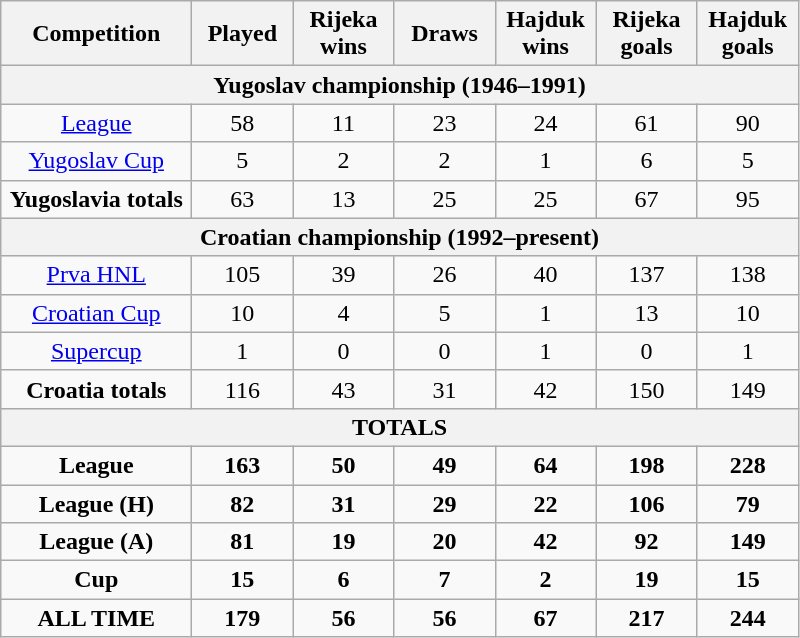<table class="wikitable" style="text-align: center">
<tr>
<th width="120">Competition</th>
<th width="60">Played</th>
<th width="60">Rijeka wins</th>
<th width="60">Draws</th>
<th width="60">Hajduk wins</th>
<th width="60">Rijeka goals</th>
<th width="60">Hajduk goals</th>
</tr>
<tr>
<th colspan="7"> Yugoslav championship (1946–1991)</th>
</tr>
<tr>
<td><a href='#'>League</a></td>
<td>58</td>
<td>11</td>
<td>23</td>
<td>24</td>
<td>61</td>
<td>90</td>
</tr>
<tr>
<td><a href='#'>Yugoslav Cup</a></td>
<td>5</td>
<td>2</td>
<td>2</td>
<td>1</td>
<td>6</td>
<td>5</td>
</tr>
<tr>
<td><strong>Yugoslavia totals</strong></td>
<td>63</td>
<td>13</td>
<td>25</td>
<td>25</td>
<td>67</td>
<td>95</td>
</tr>
<tr>
<th colspan="7"> Croatian championship (1992–present)</th>
</tr>
<tr>
<td><a href='#'>Prva HNL</a></td>
<td>105</td>
<td>39</td>
<td>26</td>
<td>40</td>
<td>137</td>
<td>138</td>
</tr>
<tr>
<td><a href='#'>Croatian Cup</a></td>
<td>10</td>
<td>4</td>
<td>5</td>
<td>1</td>
<td>13</td>
<td>10</td>
</tr>
<tr>
<td><a href='#'>Supercup</a></td>
<td>1</td>
<td>0</td>
<td>0</td>
<td>1</td>
<td>0</td>
<td>1</td>
</tr>
<tr>
<td><strong>Croatia totals</strong></td>
<td>116</td>
<td>43</td>
<td>31</td>
<td>42</td>
<td>150</td>
<td>149</td>
</tr>
<tr bgcolor=#EEEEEE>
<th colspan="7">TOTALS</th>
</tr>
<tr>
<td><strong>League</strong></td>
<td><strong>163</strong></td>
<td><strong>50</strong></td>
<td><strong>49</strong></td>
<td><strong>64</strong></td>
<td><strong>198</strong></td>
<td><strong>228</strong></td>
</tr>
<tr>
<td><strong>League (H)</strong></td>
<td><strong>82</strong></td>
<td><strong>31</strong></td>
<td><strong>29</strong></td>
<td><strong>22</strong></td>
<td><strong>106</strong></td>
<td><strong>79</strong></td>
</tr>
<tr>
<td><strong>League (A)</strong></td>
<td><strong>81</strong></td>
<td><strong>19</strong></td>
<td><strong>20</strong></td>
<td><strong>42</strong></td>
<td><strong>92</strong></td>
<td><strong>149</strong></td>
</tr>
<tr>
<td><strong>Cup</strong></td>
<td><strong>15</strong></td>
<td><strong>6</strong></td>
<td><strong>7</strong></td>
<td><strong>2</strong></td>
<td><strong>19</strong></td>
<td><strong>15</strong></td>
</tr>
<tr>
<td><strong>ALL TIME</strong></td>
<td><strong>179</strong></td>
<td><strong>56</strong></td>
<td><strong>56</strong></td>
<td><strong>67</strong></td>
<td><strong>217</strong></td>
<td><strong>244</strong></td>
</tr>
</table>
